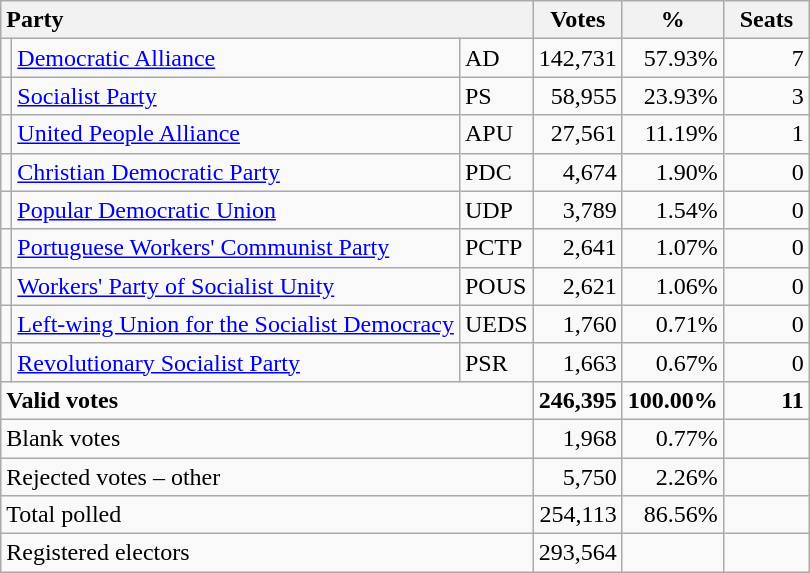<table class="wikitable" border="1" style="text-align:right;">
<tr>
<th style="text-align:left;" colspan=3>Party</th>
<th align=center width="50">Votes</th>
<th align=center width="50">%</th>
<th align=center width="50">Seats</th>
</tr>
<tr>
<td></td>
<td align=left><a href='#'>Democratic Alliance</a></td>
<td align=left>AD</td>
<td>142,731</td>
<td>57.93%</td>
<td>7</td>
</tr>
<tr>
<td></td>
<td align=left><a href='#'>Socialist Party</a></td>
<td align=left>PS</td>
<td>58,955</td>
<td>23.93%</td>
<td>3</td>
</tr>
<tr>
<td></td>
<td align=left><a href='#'>United People Alliance</a></td>
<td align=left>APU</td>
<td>27,561</td>
<td>11.19%</td>
<td>1</td>
</tr>
<tr>
<td></td>
<td align=left style="white-space: nowrap;"><a href='#'>Christian Democratic Party</a></td>
<td align=left>PDC</td>
<td>4,674</td>
<td>1.90%</td>
<td>0</td>
</tr>
<tr>
<td></td>
<td align=left><a href='#'>Popular Democratic Union</a></td>
<td align=left>UDP</td>
<td>3,789</td>
<td>1.54%</td>
<td>0</td>
</tr>
<tr>
<td></td>
<td align=left><a href='#'>Portuguese Workers' Communist Party</a></td>
<td align=left>PCTP</td>
<td>2,641</td>
<td>1.07%</td>
<td>0</td>
</tr>
<tr>
<td></td>
<td align=left><a href='#'>Workers' Party of Socialist Unity</a></td>
<td align=left>POUS</td>
<td>2,621</td>
<td>1.06%</td>
<td>0</td>
</tr>
<tr>
<td></td>
<td align=left><a href='#'>Left-wing Union for the Socialist Democracy</a></td>
<td align=left>UEDS</td>
<td>1,760</td>
<td>0.71%</td>
<td>0</td>
</tr>
<tr>
<td></td>
<td align=left><a href='#'>Revolutionary Socialist Party</a></td>
<td align=left>PSR</td>
<td>1,663</td>
<td>0.67%</td>
<td>0</td>
</tr>
<tr style="font-weight:bold">
<td align=left colspan=3>Valid votes</td>
<td>246,395</td>
<td>100.00%</td>
<td>11</td>
</tr>
<tr>
<td align=left colspan=3>Blank votes</td>
<td>1,968</td>
<td>0.77%</td>
<td></td>
</tr>
<tr>
<td align=left colspan=3>Rejected votes – other</td>
<td>5,750</td>
<td>2.26%</td>
<td></td>
</tr>
<tr>
<td align=left colspan=3>Total polled</td>
<td>254,113</td>
<td>86.56%</td>
<td></td>
</tr>
<tr>
<td align=left colspan=3>Registered electors</td>
<td>293,564</td>
<td></td>
<td></td>
</tr>
</table>
